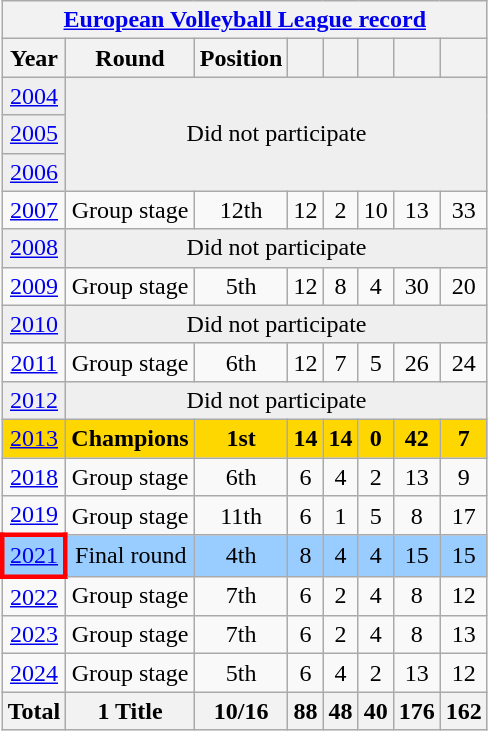<table class="wikitable" style="text-align: center;">
<tr>
<th colspan=8><a href='#'>European Volleyball League record</a></th>
</tr>
<tr>
<th>Year</th>
<th>Round</th>
<th>Position</th>
<th></th>
<th></th>
<th></th>
<th></th>
<th></th>
</tr>
<tr bgcolor="efefef">
<td> <a href='#'>2004</a></td>
<td align=center colspan=7 rowspan=3>Did not participate</td>
</tr>
<tr bgcolor="efefef">
<td> <a href='#'>2005</a></td>
</tr>
<tr bgcolor="efefef">
<td> <a href='#'>2006</a></td>
</tr>
<tr>
<td> <a href='#'>2007</a></td>
<td>Group stage</td>
<td>12th</td>
<td>12</td>
<td>2</td>
<td>10</td>
<td>13</td>
<td>33</td>
</tr>
<tr bgcolor="efefef">
<td> <a href='#'>2008</a></td>
<td align=center colspan=7>Did not participate</td>
</tr>
<tr>
<td> <a href='#'>2009</a></td>
<td>Group stage</td>
<td>5th</td>
<td>12</td>
<td>8</td>
<td>4</td>
<td>30</td>
<td>20</td>
</tr>
<tr bgcolor="efefef">
<td> <a href='#'>2010</a></td>
<td align=center colspan=7>Did not participate</td>
</tr>
<tr>
<td> <a href='#'>2011</a></td>
<td>Group stage</td>
<td>6th</td>
<td>12</td>
<td>7</td>
<td>5</td>
<td>26</td>
<td>24</td>
</tr>
<tr bgcolor="efefef">
<td> <a href='#'>2012</a></td>
<td align=center colspan=7>Did not participate</td>
</tr>
<tr bgcolor=gold>
<td> <a href='#'>2013</a></td>
<td><strong>Champions</strong></td>
<td><strong>1st</strong></td>
<td><strong>14</strong></td>
<td><strong>14</strong></td>
<td><strong>0</strong></td>
<td><strong>42</strong></td>
<td><strong>7</strong></td>
</tr>
<tr>
<td> <a href='#'>2018</a></td>
<td>Group stage</td>
<td>6th</td>
<td>6</td>
<td>4</td>
<td>2</td>
<td>13</td>
<td>9</td>
</tr>
<tr>
<td> <a href='#'>2019</a></td>
<td>Group stage</td>
<td>11th</td>
<td>6</td>
<td>1</td>
<td>5</td>
<td>8</td>
<td>17</td>
</tr>
<tr bgcolor=#9acdff>
<td style="border:3px solid red"> <a href='#'>2021</a></td>
<td>Final round</td>
<td>4th</td>
<td>8</td>
<td>4</td>
<td>4</td>
<td>15</td>
<td>15</td>
</tr>
<tr>
<td> <a href='#'>2022</a></td>
<td>Group stage</td>
<td>7th</td>
<td>6</td>
<td>2</td>
<td>4</td>
<td>8</td>
<td>12</td>
</tr>
<tr>
<td> <a href='#'>2023</a></td>
<td>Group stage</td>
<td>7th</td>
<td>6</td>
<td>2</td>
<td>4</td>
<td>8</td>
<td>13</td>
</tr>
<tr>
<td> <a href='#'>2024</a></td>
<td>Group stage</td>
<td>5th</td>
<td>6</td>
<td>4</td>
<td>2</td>
<td>13</td>
<td>12</td>
</tr>
<tr>
<th>Total</th>
<th>1 Title</th>
<th>10/16</th>
<th>88</th>
<th>48</th>
<th>40</th>
<th>176</th>
<th>162</th>
</tr>
</table>
